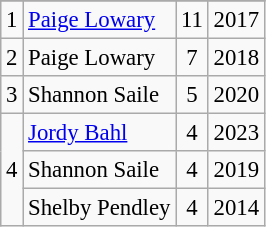<table class="wikitable" style="font-size: 95%; text-align:left;">
<tr>
</tr>
<tr>
<td align="center">1</td>
<td><a href='#'>Paige Lowary</a></td>
<td align="center">11</td>
<td align="center">2017</td>
</tr>
<tr>
<td align="center">2</td>
<td>Paige Lowary</td>
<td align="center">7</td>
<td align="center">2018</td>
</tr>
<tr>
<td align="center">3</td>
<td>Shannon Saile</td>
<td align="center">5</td>
<td align="center">2020</td>
</tr>
<tr>
<td rowspan=3 align="center">4</td>
<td><a href='#'>Jordy Bahl</a></td>
<td align="center">4</td>
<td align="center">2023</td>
</tr>
<tr>
<td>Shannon Saile</td>
<td align="center">4</td>
<td align="center">2019</td>
</tr>
<tr>
<td>Shelby Pendley</td>
<td align="center">4</td>
<td align="center">2014</td>
</tr>
</table>
